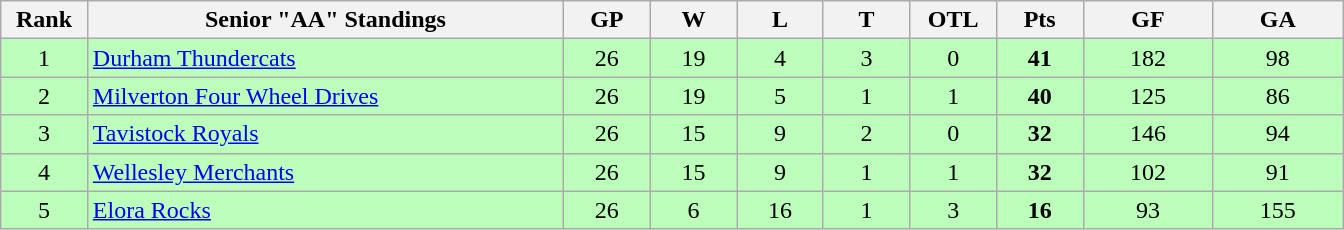<table class="wikitable" style="text-align:center" width:50em">
<tr>
<th bgcolor="#DDDDFF" width="5%">Rank</th>
<th bgcolor="#DDDDFF" width="27.5%">Senior "AA" Standings</th>
<th bgcolor="#DDDDFF" width="5%">GP</th>
<th bgcolor="#DDDDFF" width="5%">W</th>
<th bgcolor="#DDDDFF" width="5%">L</th>
<th bgcolor="#DDDDFF" width="5%">T</th>
<th bgcolor="#DDDDFF" width="5%">OTL</th>
<th bgcolor="#DDDDFF" width="5%">Pts</th>
<th bgcolor="#DDDDFF" width="7.5%">GF</th>
<th bgcolor="#DDDDFF" width="7.5%">GA</th>
</tr>
<tr bgcolor="#bbffbb">
<td>1</td>
<td align=left><a href='#'>Durham Thundercats</a></td>
<td>26</td>
<td>19</td>
<td>4</td>
<td>3</td>
<td>0</td>
<td><strong>41</strong></td>
<td>182</td>
<td>98</td>
</tr>
<tr bgcolor="#bbffbb">
<td>2</td>
<td align=left><a href='#'>Milverton Four Wheel Drives</a></td>
<td>26</td>
<td>19</td>
<td>5</td>
<td>1</td>
<td>1</td>
<td><strong>40</strong></td>
<td>125</td>
<td>86</td>
</tr>
<tr bgcolor="#bbffbb">
<td>3</td>
<td align=left><a href='#'>Tavistock Royals</a></td>
<td>26</td>
<td>15</td>
<td>9</td>
<td>2</td>
<td>0</td>
<td><strong>32</strong></td>
<td>146</td>
<td>94</td>
</tr>
<tr bgcolor="#bbffbb">
<td>4</td>
<td align=left><a href='#'>Wellesley Merchants</a></td>
<td>26</td>
<td>15</td>
<td>9</td>
<td>1</td>
<td>1</td>
<td><strong>32</strong></td>
<td>102</td>
<td>91</td>
</tr>
<tr bgcolor="#bbffbb">
<td>5</td>
<td align=left><a href='#'>Elora Rocks</a></td>
<td>26</td>
<td>6</td>
<td>16</td>
<td>1</td>
<td>3</td>
<td><strong>16</strong></td>
<td>93</td>
<td>155</td>
</tr>
</table>
